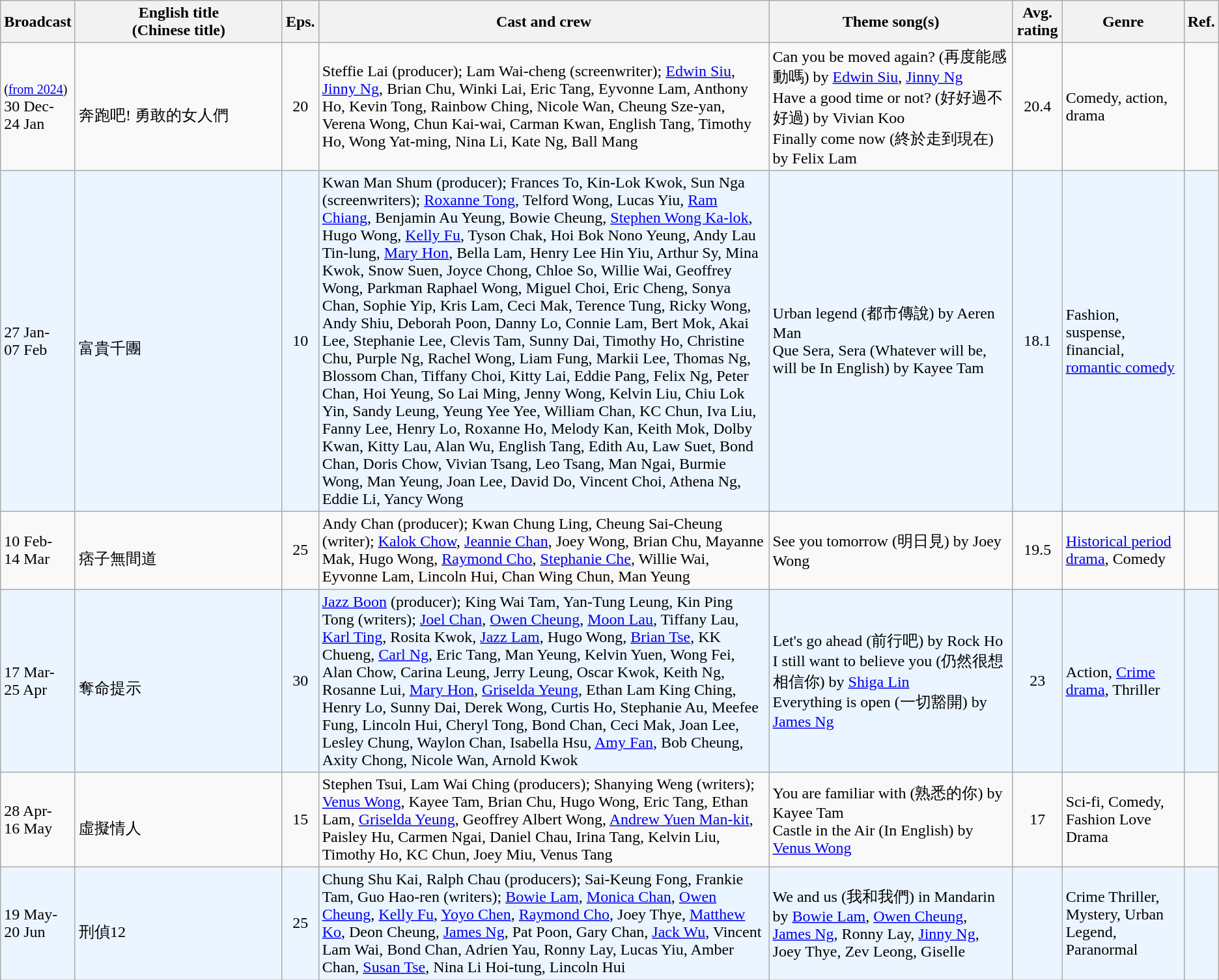<table class="wikitable sortable">
<tr>
<th>Broadcast</th>
<th style="width:17%;">English title <br> (Chinese title)</th>
<th>Eps.</th>
<th>Cast and crew</th>
<th style="width:20%;">Theme song(s)</th>
<th>Avg. rating</th>
<th style="width:10%;">Genre</th>
<th>Ref.</th>
</tr>
<tr>
<td><small>(<a href='#'>from 2024</a>) </small><br>30 Dec-<br>24 Jan</td>
<td><em></em> <br>奔跑吧! 勇敢的女人們</td>
<td style="text-align:center;">20</td>
<td>Steffie Lai (producer); Lam Wai-cheng (screenwriter); <a href='#'>Edwin Siu</a>, <a href='#'>Jinny Ng</a>, Brian Chu, Winki Lai, Eric Tang, Eyvonne Lam, Anthony Ho, Kevin Tong, Rainbow Ching, Nicole Wan, Cheung Sze-yan, Verena Wong, Chun Kai-wai, Carman Kwan, English Tang, Timothy Ho, Wong Yat-ming, Nina Li, Kate Ng, Ball Mang</td>
<td>Can you be moved again? (再度能感動嗎) by <a href='#'>Edwin Siu</a>, <a href='#'>Jinny Ng</a><br>Have a good time or not? (好好過不好過) by Vivian Koo<br>Finally come now (終於走到現在) by Felix Lam</td>
<td style="text-align:center;">20.4</td>
<td>Comedy, action, drama</td>
<td></td>
</tr>
<tr ---- bgcolor="#ebf5ff">
<td>27 Jan-<br>07 Feb</td>
<td><em></em> <br>富貴千團</td>
<td style="text-align:center;">10</td>
<td>Kwan Man Shum (producer); Frances To, Kin-Lok Kwok, Sun Nga (screenwriters); <a href='#'>Roxanne Tong</a>, Telford Wong, Lucas Yiu, <a href='#'>Ram Chiang</a>, Benjamin Au Yeung, Bowie Cheung, <a href='#'>Stephen Wong Ka-lok</a>, Hugo Wong, <a href='#'>Kelly Fu</a>, Tyson Chak, Hoi Bok Nono Yeung, Andy Lau Tin-lung, <a href='#'>Mary Hon</a>, Bella Lam, Henry Lee Hin Yiu, Arthur Sy, Mina Kwok, Snow Suen, Joyce Chong, Chloe So, Willie Wai, Geoffrey Wong, Parkman Raphael Wong, Miguel Choi, Eric Cheng, Sonya Chan, Sophie Yip, Kris Lam, Ceci Mak, Terence Tung, Ricky Wong, Andy Shiu, Deborah Poon, Danny Lo, Connie Lam, Bert Mok, Akai Lee, Stephanie Lee, Clevis Tam, Sunny Dai, Timothy Ho, Christine Chu, Purple Ng, Rachel Wong, Liam Fung, Markii Lee, Thomas Ng, Blossom Chan, Tiffany Choi, Kitty Lai, Eddie Pang, Felix Ng, Peter Chan, Hoi Yeung, So Lai Ming, Jenny Wong, Kelvin Liu, Chiu Lok Yin, Sandy Leung, Yeung Yee Yee, William Chan, KC Chun, Iva Liu, Fanny Lee, Henry Lo, Roxanne Ho, Melody Kan, Keith Mok, Dolby Kwan, Kitty Lau, Alan Wu, English Tang, Edith Au, Law Suet, Bond Chan, Doris Chow, Vivian Tsang, Leo Tsang, Man Ngai, Burmie Wong, Man Yeung, Joan Lee, David Do, Vincent Choi, Athena Ng, Eddie Li, Yancy Wong</td>
<td>Urban legend (都市傳說) by Aeren Man<br>Que Sera, Sera (Whatever will be, will be In English) by Kayee Tam</td>
<td style="text-align:center;">18.1</td>
<td>Fashion, suspense, financial, <a href='#'>romantic comedy</a></td>
<td></td>
</tr>
<tr>
<td>10 Feb-<br>14 Mar</td>
<td><em></em> <br>痞子無間道</td>
<td style="text-align:center;">25</td>
<td>Andy Chan (producer); Kwan Chung Ling, Cheung Sai-Cheung (writer); <a href='#'>Kalok Chow</a>, <a href='#'>Jeannie Chan</a>, Joey Wong, Brian Chu, Mayanne Mak, Hugo Wong, <a href='#'>Raymond Cho</a>, <a href='#'>Stephanie Che</a>, Willie Wai, Eyvonne Lam, Lincoln Hui, Chan Wing Chun, Man Yeung</td>
<td>See you tomorrow (明日見) by Joey Wong</td>
<td style="text-align:center;">19.5</td>
<td><a href='#'>Historical period drama</a>, Comedy</td>
<td></td>
</tr>
<tr ---- bgcolor="#ebf5ff">
<td>17 Mar-<br>25 Apr</td>
<td><em></em> <br>奪命提示</td>
<td style="text-align:center;">30</td>
<td><a href='#'>Jazz Boon</a> (producer); King Wai Tam, Yan-Tung Leung, Kin Ping Tong (writers); <a href='#'>Joel Chan</a>, <a href='#'>Owen Cheung</a>, <a href='#'>Moon Lau</a>, Tiffany Lau, <a href='#'>Karl Ting</a>, Rosita Kwok, <a href='#'>Jazz Lam</a>, Hugo Wong, <a href='#'>Brian Tse</a>, KK Chueng, <a href='#'>Carl Ng</a>, Eric Tang, Man Yeung, Kelvin Yuen, Wong Fei, Alan Chow, Carina Leung, Jerry Leung, Oscar Kwok, Keith Ng, Rosanne Lui, <a href='#'>Mary Hon</a>, <a href='#'>Griselda Yeung</a>, Ethan Lam King Ching, Henry Lo, Sunny Dai, Derek Wong, Curtis Ho, Stephanie Au, Meefee Fung, Lincoln Hui, Cheryl Tong, Bond Chan, Ceci Mak, Joan Lee, Lesley Chung, Waylon Chan, Isabella Hsu, <a href='#'>Amy Fan</a>, Bob Cheung, Axity Chong, Nicole Wan, Arnold Kwok</td>
<td>Let's go ahead (前行吧) by Rock Ho<br>I still want to believe you (仍然很想相信你) by <a href='#'>Shiga Lin</a><br>Everything is open (一切豁開) by <a href='#'>James Ng</a></td>
<td style="text-align:center;">23</td>
<td>Action, <a href='#'>Crime drama</a>, Thriller</td>
<td></td>
</tr>
<tr>
<td>28 Apr-<br>16 May</td>
<td><em></em> <br>虛擬情人</td>
<td style="text-align:center;">15</td>
<td>Stephen Tsui, Lam Wai Ching (producers); Shanying Weng (writers); <a href='#'>Venus Wong</a>, Kayee Tam, Brian Chu, Hugo Wong, Eric Tang, Ethan Lam, <a href='#'>Griselda Yeung</a>, Geoffrey Albert Wong, <a href='#'>Andrew Yuen Man-kit</a>, Paisley Hu, Carmen Ngai, Daniel Chau, Irina Tang, Kelvin Liu, Timothy Ho, KC Chun, Joey Miu, Venus Tang</td>
<td>You are familiar with (熟悉的你) by Kayee Tam<br>Castle in the Air (In English) by <a href='#'>Venus Wong</a></td>
<td style="text-align:center;">17</td>
<td>Sci-fi, Comedy, Fashion Love Drama</td>
<td></td>
</tr>
<tr ---- bgcolor="#ebf5ff">
<td>19 May-<br>20 Jun</td>
<td><em></em> <br> 刑偵12</td>
<td style="text-align:center;">25</td>
<td>Chung Shu Kai, Ralph Chau (producers); Sai-Keung Fong, Frankie Tam, Guo Hao-ren (writers); <a href='#'>Bowie Lam</a>, <a href='#'>Monica Chan</a>, <a href='#'>Owen Cheung</a>, <a href='#'>Kelly Fu</a>, <a href='#'>Yoyo Chen</a>, <a href='#'>Raymond Cho</a>, Joey Thye, <a href='#'>Matthew Ko</a>, Deon Cheung, <a href='#'>James Ng</a>, Pat Poon, Gary Chan, <a href='#'>Jack Wu</a>, Vincent Lam Wai, Bond Chan, Adrien Yau, Ronny Lay, Lucas Yiu, Amber Chan, <a href='#'>Susan Tse</a>, Nina Li Hoi-tung, Lincoln Hui</td>
<td>We and us (我和我們) in Mandarin by <a href='#'>Bowie Lam</a>, <a href='#'>Owen Cheung</a>, <a href='#'>James Ng</a>, Ronny Lay, <a href='#'>Jinny Ng</a>, Joey Thye, Zev Leong, Giselle</td>
<td style="text-align:center;"></td>
<td>Crime Thriller, Mystery, Urban Legend, Paranormal</td>
<td></td>
</tr>
</table>
